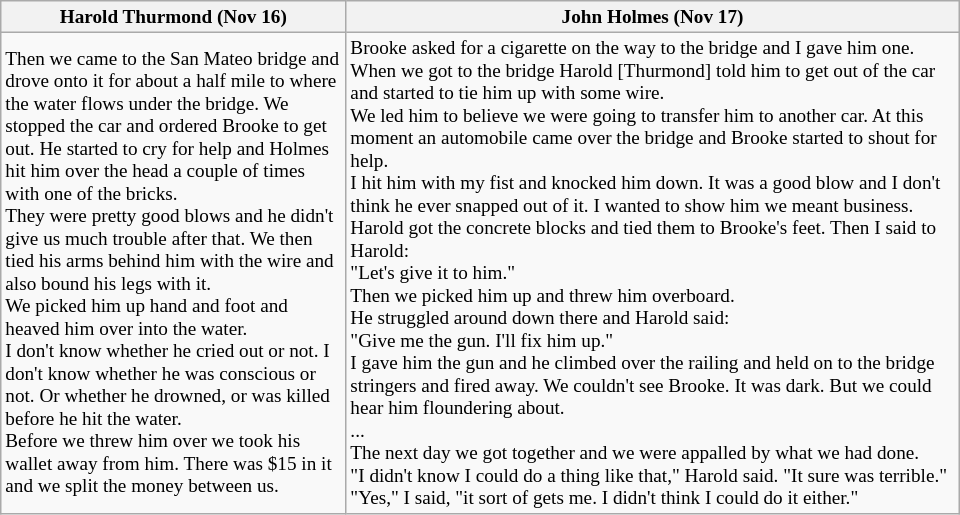<table class="wikitable floatright" style="width:50em; font-size:80%;">
<tr>
<th scope="col" style="width:36%;">Harold Thurmond (Nov 16)</th>
<th scope="col" style="width:64%;">John Holmes (Nov 17)</th>
</tr>
<tr>
<td>Then we came to the San Mateo bridge and drove onto it for about a half mile to where the water flows under the bridge. We stopped the car and ordered Brooke to get out. He started to cry for help and Holmes hit him over the head a couple of times with one of the bricks.<br>They were pretty good blows and he didn't give us much trouble after that. We then tied his arms behind him with the wire and also bound his legs with it.<br>We picked him up hand and foot and heaved him over into the water.<br>I don't know whether he cried out or not. I don't know whether he was conscious or not. Or whether he drowned, or was killed before he hit the water.<br>Before we threw him over we took his wallet away from him. There was $15 in it and we split the money between us.</td>
<td>Brooke asked for a cigarette on the way to the bridge and I gave him one. When we got to the bridge Harold [Thurmond] told him to get out of the car and started to tie him up with some wire.<br>We led him to believe we were going to transfer him to another car. At this moment an automobile came over the bridge and Brooke started to shout for help.<br>I hit him with my fist and knocked him down. It was a good blow and I don't think he ever snapped out of it. I wanted to show him we meant business.<br>Harold got the concrete blocks and tied them to Brooke's feet. Then I said to Harold:<br>"Let's give it to him."<br>Then we picked him up and threw him overboard.<br>He struggled around down there and Harold said:<br>"Give me the gun. I'll fix him up."<br>I gave him the gun and he climbed over the railing and held on to the bridge stringers and fired away. We couldn't see Brooke. It was dark. But we could hear him floundering about.<br>...<br>The next day we got together and we were appalled by what we had done.<br>"I didn't know I could do a thing like that," Harold said. "It sure was terrible."<br>"Yes," I said, "it sort of gets me. I didn't think I could do it either."</td>
</tr>
</table>
